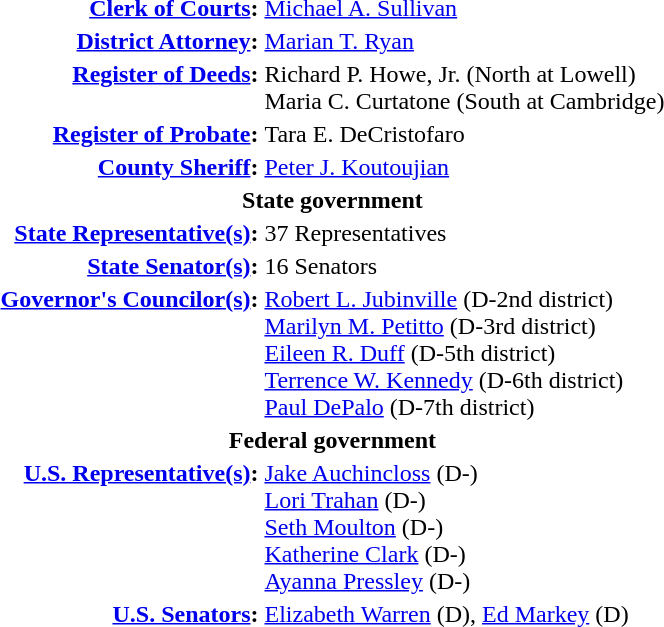<table class="toccolours">
<tr>
</tr>
<tr valign=top>
<th align=right><a href='#'>Clerk of Courts</a>:</th>
<td><a href='#'>Michael A. Sullivan</a></td>
</tr>
<tr valign=top>
<th align=right><a href='#'>District Attorney</a>:</th>
<td><a href='#'>Marian T. Ryan</a></td>
</tr>
<tr valign=top>
<th align=right><a href='#'>Register of Deeds</a>:</th>
<td>Richard P. Howe, Jr. (North at Lowell)<br> Maria C. Curtatone (South at Cambridge)</td>
</tr>
<tr valign=top>
<th align=right><a href='#'>Register of Probate</a>:</th>
<td>Tara E. DeCristofaro</td>
</tr>
<tr valign=top>
<th align=right><a href='#'>County Sheriff</a>:</th>
<td><a href='#'>Peter J. Koutoujian</a></td>
</tr>
<tr>
<th colspan=2>State government</th>
</tr>
<tr valign=top>
<th align=right><a href='#'>State Representative(s)</a>:</th>
<td>37 Representatives</td>
</tr>
<tr valign=top>
<th align=right><a href='#'>State Senator(s)</a>:</th>
<td>16 Senators</td>
</tr>
<tr valign=top>
<th align=right><a href='#'>Governor's Councilor(s)</a>:</th>
<td><a href='#'>Robert L. Jubinville</a> (D-2nd district)<br><a href='#'>Marilyn M. Petitto</a> (D-3rd district)<br><a href='#'>Eileen R. Duff</a> (D-5th district)<br><a href='#'>Terrence W. Kennedy</a> (D-6th district)<br><a href='#'>Paul DePalo</a> (D-7th district)</td>
</tr>
<tr>
<th colspan=2>Federal government</th>
</tr>
<tr valign=top>
<th align=right><a href='#'>U.S. Representative(s)</a>:</th>
<td><a href='#'>Jake Auchincloss</a> (D-)<br> <a href='#'>Lori Trahan</a> (D-)<br> <a href='#'>Seth Moulton</a> (D-)<br> <a href='#'>Katherine Clark</a> (D-)<br> <a href='#'>Ayanna Pressley</a> (D-)</td>
</tr>
<tr valign=top>
<th align=right><a href='#'>U.S. Senators</a>:</th>
<td><a href='#'>Elizabeth Warren</a> (D), <a href='#'>Ed Markey</a> (D)</td>
</tr>
</table>
